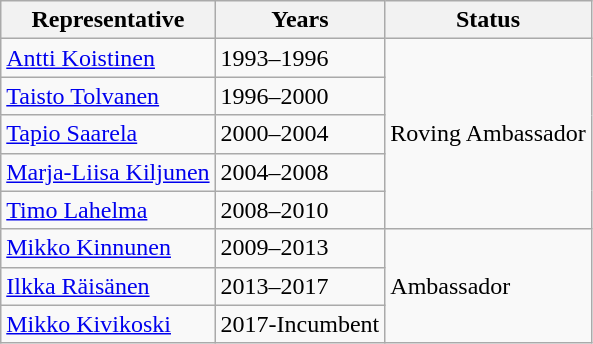<table class="wikitable sortable">
<tr>
<th>Representative</th>
<th>Years</th>
<th>Status</th>
</tr>
<tr>
<td><a href='#'>Antti Koistinen</a></td>
<td>1993–1996</td>
<td rowspan="5">Roving Ambassador</td>
</tr>
<tr>
<td><a href='#'>Taisto Tolvanen</a></td>
<td>1996–2000</td>
</tr>
<tr>
<td><a href='#'>Tapio Saarela</a></td>
<td>2000–2004</td>
</tr>
<tr>
<td><a href='#'>Marja-Liisa Kiljunen</a></td>
<td>2004–2008</td>
</tr>
<tr>
<td><a href='#'>Timo Lahelma</a></td>
<td>2008–2010</td>
</tr>
<tr>
<td><a href='#'>Mikko Kinnunen</a></td>
<td>2009–2013</td>
<td rowspan="3">Ambassador</td>
</tr>
<tr>
<td><a href='#'>Ilkka Räisänen</a></td>
<td>2013–2017</td>
</tr>
<tr>
<td><a href='#'>Mikko Kivikoski</a></td>
<td>2017-Incumbent</td>
</tr>
</table>
